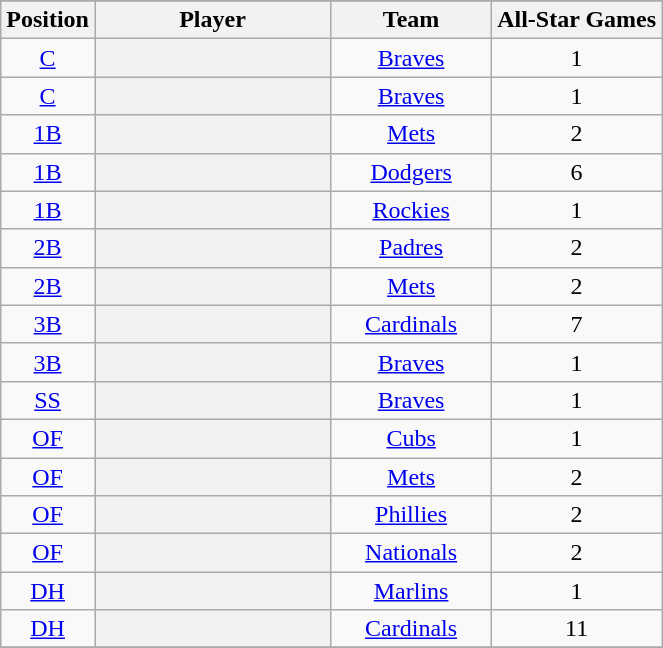<table class="wikitable sortable plainrowheaders" style="text-align:center;">
<tr>
</tr>
<tr>
<th scope="col">Position</th>
<th scope="col" style="width:150px;">Player</th>
<th scope="col" style="width:100px;">Team</th>
<th scope="col">All-Star Games</th>
</tr>
<tr>
<td><a href='#'>C</a></td>
<th scope="row" style="text-align:center"></th>
<td><a href='#'>Braves</a></td>
<td>1</td>
</tr>
<tr>
<td><a href='#'>C</a></td>
<th scope="row" style="text-align:center"></th>
<td><a href='#'>Braves</a></td>
<td>1</td>
</tr>
<tr>
<td><a href='#'>1B</a></td>
<th scope="row" style="text-align:center"></th>
<td><a href='#'>Mets</a></td>
<td>2</td>
</tr>
<tr>
<td><a href='#'>1B</a></td>
<th scope="row" style="text-align:center"></th>
<td><a href='#'>Dodgers</a></td>
<td>6</td>
</tr>
<tr>
<td><a href='#'>1B</a></td>
<th scope="row" style="text-align:center"></th>
<td><a href='#'>Rockies</a></td>
<td>1</td>
</tr>
<tr>
<td><a href='#'>2B</a></td>
<th scope="row" style="text-align:center"></th>
<td><a href='#'>Padres</a></td>
<td>2</td>
</tr>
<tr>
<td><a href='#'>2B</a></td>
<th scope="row" style="text-align:center"></th>
<td><a href='#'>Mets</a></td>
<td>2</td>
</tr>
<tr>
<td><a href='#'>3B</a></td>
<th scope="row" style="text-align:center"></th>
<td><a href='#'>Cardinals</a></td>
<td>7</td>
</tr>
<tr>
<td><a href='#'>3B</a></td>
<th scope="row" style="text-align:center"></th>
<td><a href='#'>Braves</a></td>
<td>1</td>
</tr>
<tr>
<td><a href='#'>SS</a></td>
<th scope="row" style="text-align:center"></th>
<td><a href='#'>Braves</a></td>
<td>1</td>
</tr>
<tr>
<td><a href='#'>OF</a></td>
<th scope="row" style="text-align:center"></th>
<td><a href='#'>Cubs</a></td>
<td>1</td>
</tr>
<tr>
<td><a href='#'>OF</a></td>
<th scope="row" style="text-align:center"></th>
<td><a href='#'>Mets</a></td>
<td>2</td>
</tr>
<tr>
<td><a href='#'>OF</a></td>
<th scope="row" style="text-align:center"></th>
<td><a href='#'>Phillies</a></td>
<td>2</td>
</tr>
<tr>
<td><a href='#'>OF</a></td>
<th scope="row" style="text-align:center"></th>
<td><a href='#'>Nationals</a></td>
<td>2</td>
</tr>
<tr>
<td><a href='#'>DH</a></td>
<th scope="row" style="text-align:center"></th>
<td><a href='#'>Marlins</a></td>
<td>1</td>
</tr>
<tr>
<td><a href='#'>DH</a></td>
<th scope="row" style="text-align:center"></th>
<td><a href='#'>Cardinals</a></td>
<td>11</td>
</tr>
<tr>
</tr>
</table>
